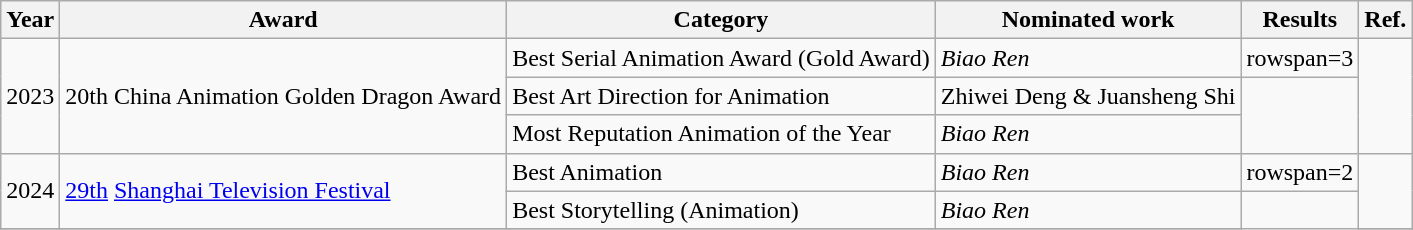<table class="wikitable">
<tr>
<th>Year</th>
<th>Award</th>
<th>Category</th>
<th>Nominated work</th>
<th>Results</th>
<th class="unsortable">Ref.</th>
</tr>
<tr>
<td rowspan=3>2023</td>
<td rowspan=3>20th China Animation Golden Dragon Award</td>
<td>Best Serial Animation Award (Gold Award)</td>
<td><em>Biao Ren</em></td>
<td>rowspan=3 </td>
<td rowspan=3></td>
</tr>
<tr>
<td>Best Art Direction for Animation</td>
<td>Zhiwei Deng & Juansheng Shi</td>
</tr>
<tr>
<td>Most Reputation Animation of the Year</td>
<td><em>Biao Ren</em></td>
</tr>
<tr>
<td rowspan=2>2024</td>
<td rowspan=2><a href='#'>29th</a> <a href='#'>Shanghai Television Festival</a></td>
<td>Best Animation</td>
<td><em>Biao Ren</em></td>
<td>rowspan=2 </td>
<td rowspan=2></td>
</tr>
<tr>
<td>Best Storytelling (Animation)</td>
<td><em>Biao Ren</em></td>
</tr>
<tr>
</tr>
</table>
